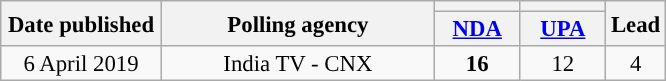<table class="wikitable sortable" style="text-align:center;font-size:95%;line-height:16px">
<tr>
<th rowspan="2" width="100px">Date published</th>
<th rowspan="2" width="175px">Polling agency</th>
<th style="background:"></th>
<th style="background:"></th>
<th rowspan="2">Lead</th>
</tr>
<tr>
<th width="50px" class="unsortable"><a href='#'>NDA</a></th>
<th width="50px" class="unsortable"><a href='#'>UPA</a></th>
</tr>
<tr>
<td>6 April 2019</td>
<td>India TV - CNX</td>
<td><strong>16</strong></td>
<td>12</td>
<td style="background:"><span>4</span></td>
</tr>
</table>
